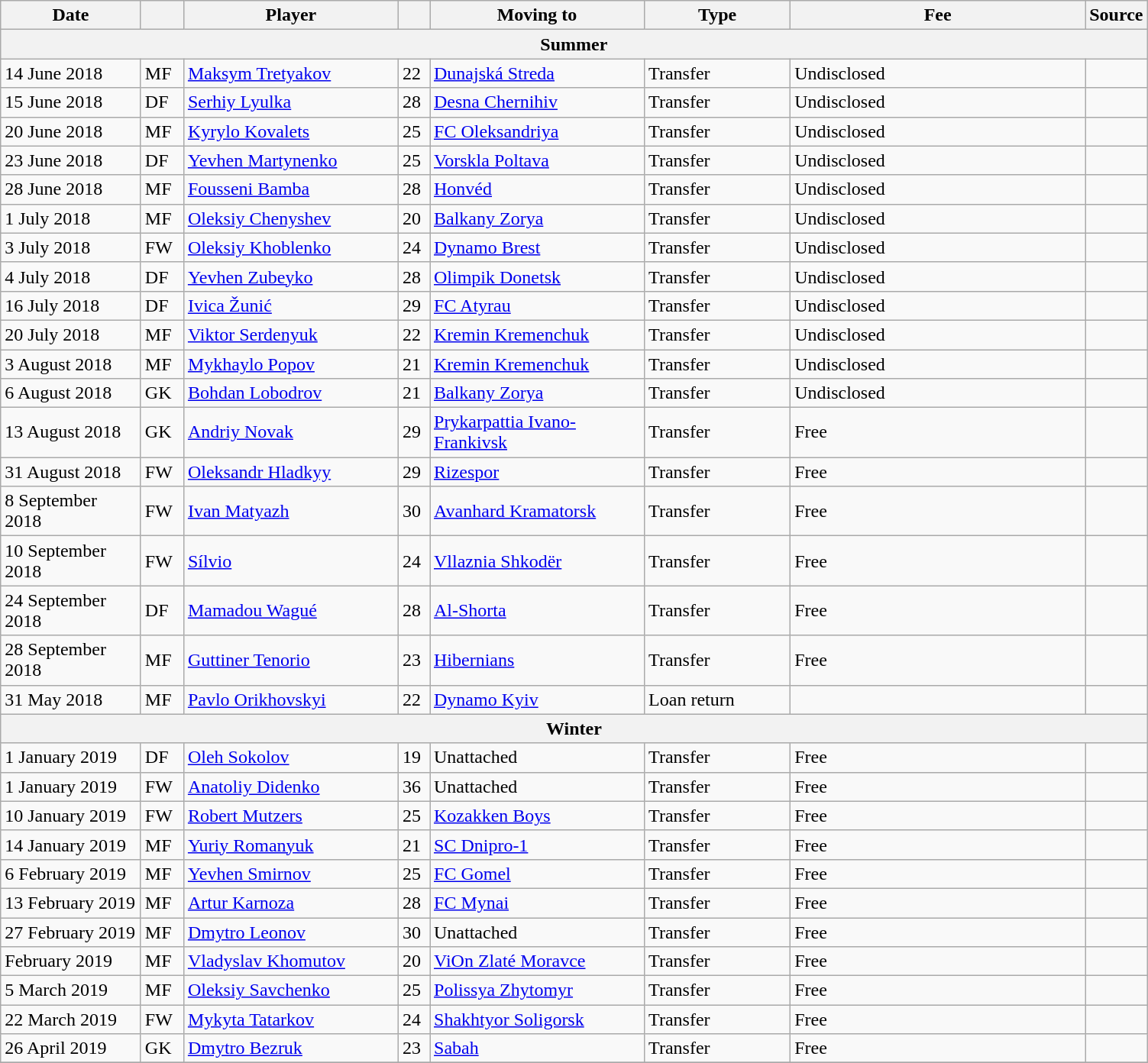<table class="wikitable sortable">
<tr>
<th style="width:115px;">Date</th>
<th style="width:30px;"></th>
<th style="width:180px;">Player</th>
<th style="width:20px;"></th>
<th style="width:180px;">Moving to</th>
<th style="width:120px;" class="unsortable">Type</th>
<th style="width:250px;" class="unsortable">Fee</th>
<th style="width:20px;">Source</th>
</tr>
<tr>
<th colspan=8>Summer</th>
</tr>
<tr>
<td>14 June 2018</td>
<td>MF</td>
<td> <a href='#'>Maksym Tretyakov</a></td>
<td>22</td>
<td> <a href='#'>Dunajská Streda</a></td>
<td>Transfer</td>
<td>Undisclosed</td>
<td></td>
</tr>
<tr>
<td>15 June 2018</td>
<td>DF</td>
<td> <a href='#'>Serhiy Lyulka</a></td>
<td>28</td>
<td> <a href='#'>Desna Chernihiv</a></td>
<td>Transfer</td>
<td>Undisclosed</td>
<td></td>
</tr>
<tr>
<td>20 June 2018</td>
<td>MF</td>
<td> <a href='#'>Kyrylo Kovalets</a></td>
<td>25</td>
<td> <a href='#'>FC Oleksandriya</a></td>
<td>Transfer</td>
<td>Undisclosed</td>
<td></td>
</tr>
<tr>
<td>23 June 2018</td>
<td>DF</td>
<td> <a href='#'>Yevhen Martynenko</a></td>
<td>25</td>
<td> <a href='#'>Vorskla Poltava</a></td>
<td>Transfer</td>
<td>Undisclosed</td>
<td></td>
</tr>
<tr>
<td>28 June 2018</td>
<td>MF</td>
<td> <a href='#'>Fousseni Bamba</a></td>
<td>28</td>
<td> <a href='#'>Honvéd</a></td>
<td>Transfer</td>
<td>Undisclosed</td>
<td></td>
</tr>
<tr>
<td>1 July 2018</td>
<td>MF</td>
<td> <a href='#'>Oleksiy Chenyshev</a></td>
<td>20</td>
<td> <a href='#'>Balkany Zorya</a></td>
<td>Transfer</td>
<td>Undisclosed</td>
<td></td>
</tr>
<tr>
<td>3 July 2018</td>
<td>FW</td>
<td> <a href='#'>Oleksiy Khoblenko</a></td>
<td>24</td>
<td> <a href='#'>Dynamo Brest</a></td>
<td>Transfer</td>
<td>Undisclosed</td>
<td></td>
</tr>
<tr>
<td>4 July 2018</td>
<td>DF</td>
<td> <a href='#'>Yevhen Zubeyko</a></td>
<td>28</td>
<td> <a href='#'>Olimpik Donetsk</a></td>
<td>Transfer</td>
<td>Undisclosed</td>
<td></td>
</tr>
<tr>
<td>16 July 2018</td>
<td>DF</td>
<td> <a href='#'>Ivica Žunić</a></td>
<td>29</td>
<td> <a href='#'>FC Atyrau</a></td>
<td>Transfer</td>
<td>Undisclosed</td>
<td></td>
</tr>
<tr>
<td>20 July 2018</td>
<td>MF</td>
<td> <a href='#'>Viktor Serdenyuk</a></td>
<td>22</td>
<td> <a href='#'>Kremin Kremenchuk</a></td>
<td>Transfer</td>
<td>Undisclosed</td>
<td></td>
</tr>
<tr>
<td>3 August 2018</td>
<td>MF</td>
<td> <a href='#'>Mykhaylo Popov</a></td>
<td>21</td>
<td> <a href='#'>Kremin Kremenchuk</a></td>
<td>Transfer</td>
<td>Undisclosed</td>
<td></td>
</tr>
<tr>
<td>6 August 2018</td>
<td>GK</td>
<td> <a href='#'>Bohdan Lobodrov</a></td>
<td>21</td>
<td> <a href='#'>Balkany Zorya</a></td>
<td>Transfer</td>
<td>Undisclosed</td>
<td></td>
</tr>
<tr>
<td>13 August 2018</td>
<td>GK</td>
<td> <a href='#'>Andriy Novak</a></td>
<td>29</td>
<td> <a href='#'>Prykarpattia Ivano-Frankivsk</a></td>
<td>Transfer</td>
<td>Free</td>
<td></td>
</tr>
<tr>
<td>31 August 2018</td>
<td>FW</td>
<td> <a href='#'>Oleksandr Hladkyy</a></td>
<td>29</td>
<td> <a href='#'>Rizespor</a></td>
<td>Transfer</td>
<td>Free</td>
<td></td>
</tr>
<tr>
<td>8 September 2018</td>
<td>FW</td>
<td> <a href='#'>Ivan Matyazh</a></td>
<td>30</td>
<td> <a href='#'>Avanhard Kramatorsk</a></td>
<td>Transfer</td>
<td>Free</td>
<td></td>
</tr>
<tr>
<td>10 September 2018</td>
<td>FW</td>
<td> <a href='#'>Sílvio</a></td>
<td>24</td>
<td> <a href='#'>Vllaznia Shkodër</a></td>
<td>Transfer</td>
<td>Free</td>
<td></td>
</tr>
<tr>
<td>24 September 2018</td>
<td>DF</td>
<td> <a href='#'>Mamadou Wagué</a></td>
<td>28</td>
<td> <a href='#'>Al-Shorta</a></td>
<td>Transfer</td>
<td>Free</td>
<td></td>
</tr>
<tr>
<td>28 September 2018</td>
<td>MF</td>
<td> <a href='#'>Guttiner Tenorio</a></td>
<td>23</td>
<td> <a href='#'>Hibernians</a></td>
<td>Transfer</td>
<td>Free</td>
<td></td>
</tr>
<tr>
<td>31 May 2018</td>
<td>MF</td>
<td> <a href='#'>Pavlo Orikhovskyi</a></td>
<td>22</td>
<td> <a href='#'>Dynamo Kyiv</a></td>
<td>Loan return</td>
<td></td>
<td></td>
</tr>
<tr>
<th colspan=8>Winter</th>
</tr>
<tr>
<td>1 January 2019</td>
<td>DF</td>
<td> <a href='#'>Oleh Sokolov</a></td>
<td>19</td>
<td>Unattached</td>
<td>Transfer</td>
<td>Free</td>
<td></td>
</tr>
<tr>
<td>1 January 2019</td>
<td>FW</td>
<td> <a href='#'>Anatoliy Didenko</a></td>
<td>36</td>
<td>Unattached</td>
<td>Transfer</td>
<td>Free</td>
<td></td>
</tr>
<tr>
<td>10 January 2019</td>
<td>FW</td>
<td> <a href='#'>Robert Mutzers</a></td>
<td>25</td>
<td> <a href='#'>Kozakken Boys</a></td>
<td>Transfer</td>
<td>Free</td>
<td></td>
</tr>
<tr>
<td>14 January 2019</td>
<td>MF</td>
<td> <a href='#'>Yuriy Romanyuk</a></td>
<td>21</td>
<td> <a href='#'>SC Dnipro-1</a></td>
<td>Transfer</td>
<td>Free</td>
<td></td>
</tr>
<tr>
<td>6 February 2019</td>
<td>MF</td>
<td> <a href='#'>Yevhen Smirnov</a></td>
<td>25</td>
<td> <a href='#'>FC Gomel</a></td>
<td>Transfer</td>
<td>Free</td>
<td></td>
</tr>
<tr>
<td>13 February 2019</td>
<td>MF</td>
<td> <a href='#'>Artur Karnoza</a></td>
<td>28</td>
<td> <a href='#'>FC Mynai</a></td>
<td>Transfer</td>
<td>Free</td>
<td></td>
</tr>
<tr>
<td>27 February 2019</td>
<td>MF</td>
<td> <a href='#'>Dmytro Leonov</a></td>
<td>30</td>
<td>Unattached</td>
<td>Transfer</td>
<td>Free</td>
<td></td>
</tr>
<tr>
<td>February 2019</td>
<td>MF</td>
<td> <a href='#'>Vladyslav Khomutov</a></td>
<td>20</td>
<td> <a href='#'>ViOn Zlaté Moravce</a></td>
<td>Transfer</td>
<td>Free</td>
<td></td>
</tr>
<tr>
<td>5 March 2019</td>
<td>MF</td>
<td> <a href='#'>Oleksiy Savchenko</a></td>
<td>25</td>
<td> <a href='#'>Polissya Zhytomyr</a></td>
<td>Transfer</td>
<td>Free</td>
<td></td>
</tr>
<tr>
<td>22 March 2019</td>
<td>FW</td>
<td> <a href='#'>Mykyta Tatarkov</a></td>
<td>24</td>
<td> <a href='#'>Shakhtyor Soligorsk</a></td>
<td>Transfer</td>
<td>Free</td>
<td></td>
</tr>
<tr>
<td>26 April 2019</td>
<td>GK</td>
<td> <a href='#'>Dmytro Bezruk</a></td>
<td>23</td>
<td> <a href='#'>Sabah</a></td>
<td>Transfer</td>
<td>Free</td>
<td></td>
</tr>
<tr>
</tr>
</table>
